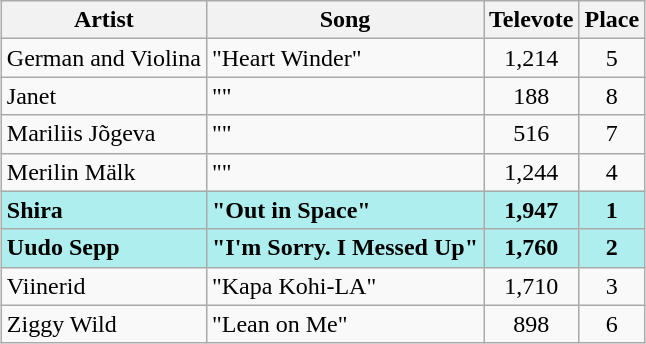<table class="sortable wikitable" style="margin: 1em auto 1em auto; text-align:center;">
<tr>
<th>Artist</th>
<th>Song</th>
<th>Televote</th>
<th>Place</th>
</tr>
<tr>
<td align="left">German and Violina</td>
<td align="left">"Heart Winder"</td>
<td>1,214</td>
<td>5</td>
</tr>
<tr>
<td align="left">Janet</td>
<td align="left">""</td>
<td>188</td>
<td>8</td>
</tr>
<tr>
<td align="left">Mariliis Jõgeva</td>
<td align="left">""</td>
<td>516</td>
<td>7</td>
</tr>
<tr>
<td align="left">Merilin Mälk</td>
<td align="left">""</td>
<td>1,244</td>
<td>4</td>
</tr>
<tr style="font-weight:bold; background:paleturquoise;">
<td align="left">Shira</td>
<td align="left">"Out in Space"</td>
<td>1,947</td>
<td>1</td>
</tr>
<tr style="font-weight:bold; background:paleturquoise;">
<td align="left">Uudo Sepp</td>
<td align="left">"I'm Sorry. I Messed Up"</td>
<td>1,760</td>
<td>2</td>
</tr>
<tr>
<td align="left">Viinerid</td>
<td align="left">"Kapa Kohi-LA"</td>
<td>1,710</td>
<td>3</td>
</tr>
<tr>
<td align="left">Ziggy Wild</td>
<td align="left">"Lean on Me"</td>
<td>898</td>
<td>6</td>
</tr>
</table>
